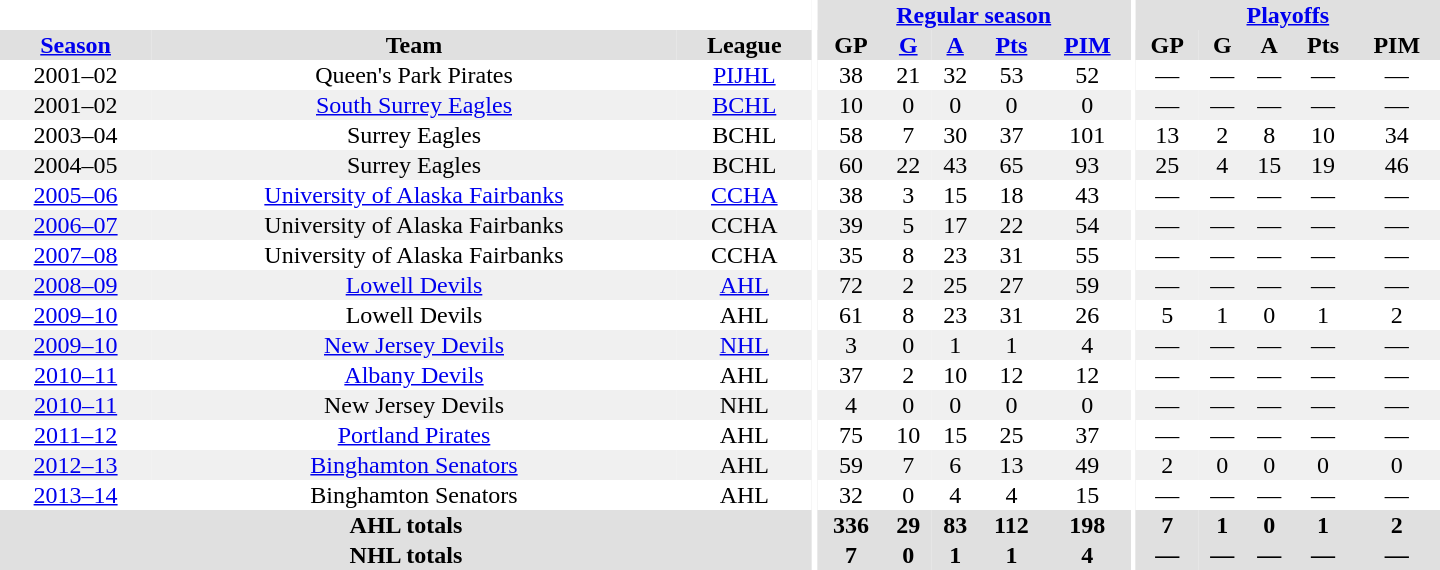<table border="0" cellpadding="1" cellspacing="0" style="text-align:center; width:60em">
<tr bgcolor="#e0e0e0">
<th colspan="3" bgcolor="#ffffff"></th>
<th rowspan="99" bgcolor="#ffffff"></th>
<th colspan="5"><a href='#'>Regular season</a></th>
<th rowspan="99" bgcolor="#ffffff"></th>
<th colspan="5"><a href='#'>Playoffs</a></th>
</tr>
<tr bgcolor="#e0e0e0">
<th><a href='#'>Season</a></th>
<th>Team</th>
<th>League</th>
<th>GP</th>
<th><a href='#'>G</a></th>
<th><a href='#'>A</a></th>
<th><a href='#'>Pts</a></th>
<th><a href='#'>PIM</a></th>
<th>GP</th>
<th>G</th>
<th>A</th>
<th>Pts</th>
<th>PIM</th>
</tr>
<tr>
<td>2001–02</td>
<td>Queen's Park Pirates</td>
<td><a href='#'>PIJHL</a></td>
<td>38</td>
<td>21</td>
<td>32</td>
<td>53</td>
<td>52</td>
<td>—</td>
<td>—</td>
<td>—</td>
<td>—</td>
<td>—</td>
</tr>
<tr bgcolor="#f0f0f0">
<td>2001–02</td>
<td><a href='#'>South Surrey Eagles</a></td>
<td><a href='#'>BCHL</a></td>
<td>10</td>
<td>0</td>
<td>0</td>
<td>0</td>
<td>0</td>
<td>—</td>
<td>—</td>
<td>—</td>
<td>—</td>
<td>—</td>
</tr>
<tr>
<td>2003–04</td>
<td>Surrey Eagles</td>
<td>BCHL</td>
<td>58</td>
<td>7</td>
<td>30</td>
<td>37</td>
<td>101</td>
<td>13</td>
<td>2</td>
<td>8</td>
<td>10</td>
<td>34</td>
</tr>
<tr bgcolor="#f0f0f0">
<td>2004–05</td>
<td>Surrey Eagles</td>
<td>BCHL</td>
<td>60</td>
<td>22</td>
<td>43</td>
<td>65</td>
<td>93</td>
<td>25</td>
<td>4</td>
<td>15</td>
<td>19</td>
<td>46</td>
</tr>
<tr>
<td><a href='#'>2005–06</a></td>
<td><a href='#'>University of Alaska Fairbanks</a></td>
<td><a href='#'>CCHA</a></td>
<td>38</td>
<td>3</td>
<td>15</td>
<td>18</td>
<td>43</td>
<td>—</td>
<td>—</td>
<td>—</td>
<td>—</td>
<td>—</td>
</tr>
<tr bgcolor="#f0f0f0">
<td><a href='#'>2006–07</a></td>
<td>University of Alaska Fairbanks</td>
<td>CCHA</td>
<td>39</td>
<td>5</td>
<td>17</td>
<td>22</td>
<td>54</td>
<td>—</td>
<td>—</td>
<td>—</td>
<td>—</td>
<td>—</td>
</tr>
<tr>
<td><a href='#'>2007–08</a></td>
<td>University of Alaska Fairbanks</td>
<td>CCHA</td>
<td>35</td>
<td>8</td>
<td>23</td>
<td>31</td>
<td>55</td>
<td>—</td>
<td>—</td>
<td>—</td>
<td>—</td>
<td>—</td>
</tr>
<tr bgcolor="#f0f0f0">
<td><a href='#'>2008–09</a></td>
<td><a href='#'>Lowell Devils</a></td>
<td><a href='#'>AHL</a></td>
<td>72</td>
<td>2</td>
<td>25</td>
<td>27</td>
<td>59</td>
<td>—</td>
<td>—</td>
<td>—</td>
<td>—</td>
<td>—</td>
</tr>
<tr>
<td><a href='#'>2009–10</a></td>
<td>Lowell Devils</td>
<td>AHL</td>
<td>61</td>
<td>8</td>
<td>23</td>
<td>31</td>
<td>26</td>
<td>5</td>
<td>1</td>
<td>0</td>
<td>1</td>
<td>2</td>
</tr>
<tr bgcolor="#f0f0f0">
<td><a href='#'>2009–10</a></td>
<td><a href='#'>New Jersey Devils</a></td>
<td><a href='#'>NHL</a></td>
<td>3</td>
<td>0</td>
<td>1</td>
<td>1</td>
<td>4</td>
<td>—</td>
<td>—</td>
<td>—</td>
<td>—</td>
<td>—</td>
</tr>
<tr>
<td><a href='#'>2010–11</a></td>
<td><a href='#'>Albany Devils</a></td>
<td>AHL</td>
<td>37</td>
<td>2</td>
<td>10</td>
<td>12</td>
<td>12</td>
<td>—</td>
<td>—</td>
<td>—</td>
<td>—</td>
<td>—</td>
</tr>
<tr bgcolor="#f0f0f0">
<td><a href='#'>2010–11</a></td>
<td>New Jersey Devils</td>
<td>NHL</td>
<td>4</td>
<td>0</td>
<td>0</td>
<td>0</td>
<td>0</td>
<td>—</td>
<td>—</td>
<td>—</td>
<td>—</td>
<td>—</td>
</tr>
<tr>
<td><a href='#'>2011–12</a></td>
<td><a href='#'>Portland Pirates</a></td>
<td>AHL</td>
<td>75</td>
<td>10</td>
<td>15</td>
<td>25</td>
<td>37</td>
<td>—</td>
<td>—</td>
<td>—</td>
<td>—</td>
<td>—</td>
</tr>
<tr bgcolor="#f0f0f0">
<td><a href='#'>2012–13</a></td>
<td><a href='#'>Binghamton Senators</a></td>
<td>AHL</td>
<td>59</td>
<td>7</td>
<td>6</td>
<td>13</td>
<td>49</td>
<td>2</td>
<td>0</td>
<td>0</td>
<td>0</td>
<td>0</td>
</tr>
<tr>
<td><a href='#'>2013–14</a></td>
<td>Binghamton Senators</td>
<td>AHL</td>
<td>32</td>
<td>0</td>
<td>4</td>
<td>4</td>
<td>15</td>
<td>—</td>
<td>—</td>
<td>—</td>
<td>—</td>
<td>—</td>
</tr>
<tr bgcolor="#e0e0e0">
<th colspan="3">AHL totals</th>
<th>336</th>
<th>29</th>
<th>83</th>
<th>112</th>
<th>198</th>
<th>7</th>
<th>1</th>
<th>0</th>
<th>1</th>
<th>2</th>
</tr>
<tr bgcolor="#e0e0e0">
<th colspan="3">NHL totals</th>
<th>7</th>
<th>0</th>
<th>1</th>
<th>1</th>
<th>4</th>
<th>—</th>
<th>—</th>
<th>—</th>
<th>—</th>
<th>—</th>
</tr>
</table>
